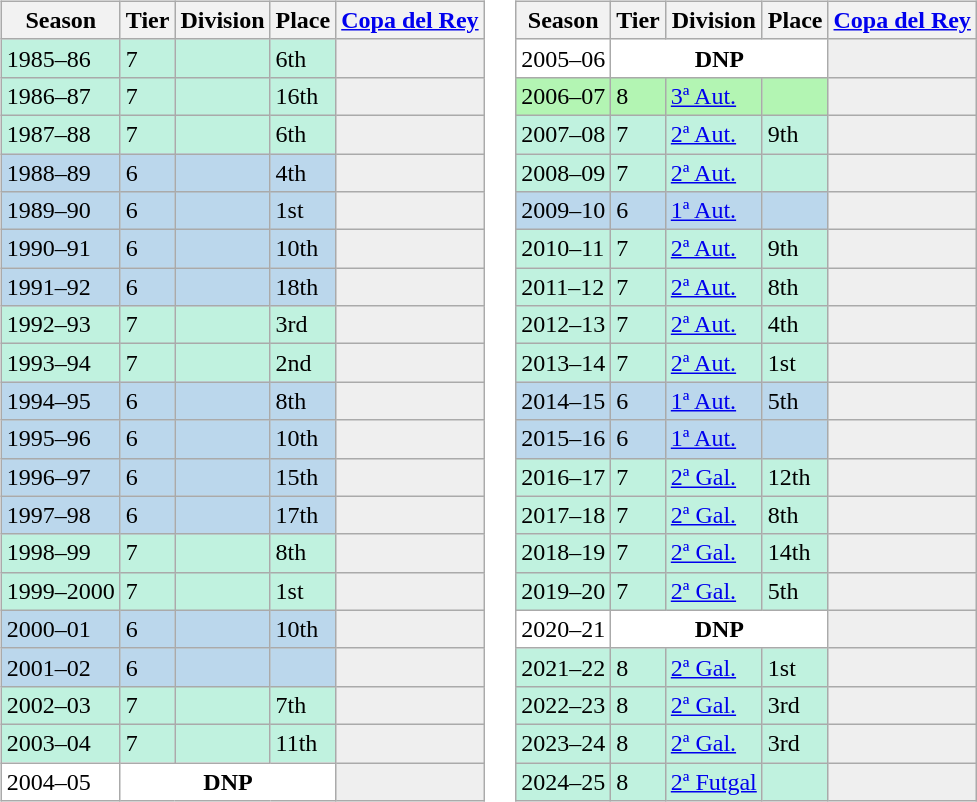<table>
<tr>
<td valign="top" width=0%><br><table class="wikitable">
<tr style="background:#f0f6fa;">
<th>Season</th>
<th>Tier</th>
<th>Division</th>
<th>Place</th>
<th><a href='#'>Copa del Rey</a></th>
</tr>
<tr>
<td style="background:#C0F2DF;">1985–86</td>
<td style="background:#C0F2DF;">7</td>
<td style="background:#C0F2DF;"></td>
<td style="background:#C0F2DF;">6th</td>
<th style="background:#efefef;"></th>
</tr>
<tr>
<td style="background:#C0F2DF;">1986–87</td>
<td style="background:#C0F2DF;">7</td>
<td style="background:#C0F2DF;"></td>
<td style="background:#C0F2DF;">16th</td>
<th style="background:#efefef;"></th>
</tr>
<tr>
<td style="background:#C0F2DF;">1987–88</td>
<td style="background:#C0F2DF;">7</td>
<td style="background:#C0F2DF;"></td>
<td style="background:#C0F2DF;">6th</td>
<th style="background:#efefef;"></th>
</tr>
<tr>
<td style="background:#BBD7EC;">1988–89</td>
<td style="background:#BBD7EC;">6</td>
<td style="background:#BBD7EC;"></td>
<td style="background:#BBD7EC;">4th</td>
<th style="background:#efefef;"></th>
</tr>
<tr>
<td style="background:#BBD7EC;">1989–90</td>
<td style="background:#BBD7EC;">6</td>
<td style="background:#BBD7EC;"></td>
<td style="background:#BBD7EC;">1st</td>
<th style="background:#efefef;"></th>
</tr>
<tr>
<td style="background:#BBD7EC;">1990–91</td>
<td style="background:#BBD7EC;">6</td>
<td style="background:#BBD7EC;"></td>
<td style="background:#BBD7EC;">10th</td>
<th style="background:#efefef;"></th>
</tr>
<tr>
<td style="background:#BBD7EC;">1991–92</td>
<td style="background:#BBD7EC;">6</td>
<td style="background:#BBD7EC;"></td>
<td style="background:#BBD7EC;">18th</td>
<th style="background:#efefef;"></th>
</tr>
<tr>
<td style="background:#C0F2DF;">1992–93</td>
<td style="background:#C0F2DF;">7</td>
<td style="background:#C0F2DF;"></td>
<td style="background:#C0F2DF;">3rd</td>
<th style="background:#efefef;"></th>
</tr>
<tr>
<td style="background:#C0F2DF;">1993–94</td>
<td style="background:#C0F2DF;">7</td>
<td style="background:#C0F2DF;"></td>
<td style="background:#C0F2DF;">2nd</td>
<th style="background:#efefef;"></th>
</tr>
<tr>
<td style="background:#BBD7EC;">1994–95</td>
<td style="background:#BBD7EC;">6</td>
<td style="background:#BBD7EC;"></td>
<td style="background:#BBD7EC;">8th</td>
<th style="background:#efefef;"></th>
</tr>
<tr>
<td style="background:#BBD7EC;">1995–96</td>
<td style="background:#BBD7EC;">6</td>
<td style="background:#BBD7EC;"></td>
<td style="background:#BBD7EC;">10th</td>
<th style="background:#efefef;"></th>
</tr>
<tr>
<td style="background:#BBD7EC;">1996–97</td>
<td style="background:#BBD7EC;">6</td>
<td style="background:#BBD7EC;"></td>
<td style="background:#BBD7EC;">15th</td>
<th style="background:#efefef;"></th>
</tr>
<tr>
<td style="background:#BBD7EC;">1997–98</td>
<td style="background:#BBD7EC;">6</td>
<td style="background:#BBD7EC;"></td>
<td style="background:#BBD7EC;">17th</td>
<th style="background:#efefef;"></th>
</tr>
<tr>
<td style="background:#C0F2DF;">1998–99</td>
<td style="background:#C0F2DF;">7</td>
<td style="background:#C0F2DF;"></td>
<td style="background:#C0F2DF;">8th</td>
<th style="background:#efefef;"></th>
</tr>
<tr>
<td style="background:#C0F2DF;">1999–2000</td>
<td style="background:#C0F2DF;">7</td>
<td style="background:#C0F2DF;"></td>
<td style="background:#C0F2DF;">1st</td>
<th style="background:#efefef;"></th>
</tr>
<tr>
<td style="background:#BBD7EC;">2000–01</td>
<td style="background:#BBD7EC;">6</td>
<td style="background:#BBD7EC;"></td>
<td style="background:#BBD7EC;">10th</td>
<th style="background:#efefef;"></th>
</tr>
<tr>
<td style="background:#BBD7EC;">2001–02</td>
<td style="background:#BBD7EC;">6</td>
<td style="background:#BBD7EC;"></td>
<td style="background:#BBD7EC;"></td>
<th style="background:#efefef;"></th>
</tr>
<tr>
<td style="background:#C0F2DF;">2002–03</td>
<td style="background:#C0F2DF;">7</td>
<td style="background:#C0F2DF;"></td>
<td style="background:#C0F2DF;">7th</td>
<th style="background:#efefef;"></th>
</tr>
<tr>
<td style="background:#C0F2DF;">2003–04</td>
<td style="background:#C0F2DF;">7</td>
<td style="background:#C0F2DF;"></td>
<td style="background:#C0F2DF;">11th</td>
<th style="background:#efefef;"></th>
</tr>
<tr>
<td style="background:#FFFFFF;">2004–05</td>
<th style="background:#FFFFFF;" colspan="3">DNP</th>
<th style="background:#efefef;"></th>
</tr>
</table>
</td>
<td valign="top" width=0%><br><table class="wikitable">
<tr style="background:#f0f6fa;">
<th>Season</th>
<th>Tier</th>
<th>Division</th>
<th>Place</th>
<th><a href='#'>Copa del Rey</a></th>
</tr>
<tr>
<td style="background:#FFFFFF;">2005–06</td>
<th style="background:#FFFFFF;" colspan="3">DNP</th>
<th style="background:#efefef;"></th>
</tr>
<tr>
<td style="background:#B3F5B3;">2006–07</td>
<td style="background:#B3F5B3;">8</td>
<td style="background:#B3F5B3;"><a href='#'>3ª Aut.</a></td>
<td style="background:#B3F5B3;"></td>
<th style="background:#efefef;"></th>
</tr>
<tr>
<td style="background:#C0F2DF;">2007–08</td>
<td style="background:#C0F2DF;">7</td>
<td style="background:#C0F2DF;"><a href='#'>2ª Aut.</a></td>
<td style="background:#C0F2DF;">9th</td>
<th style="background:#efefef;"></th>
</tr>
<tr>
<td style="background:#C0F2DF;">2008–09</td>
<td style="background:#C0F2DF;">7</td>
<td style="background:#C0F2DF;"><a href='#'>2ª Aut.</a></td>
<td style="background:#C0F2DF;"></td>
<th style="background:#efefef;"></th>
</tr>
<tr>
<td style="background:#BBD7EC;">2009–10</td>
<td style="background:#BBD7EC;">6</td>
<td style="background:#BBD7EC;"><a href='#'>1ª Aut.</a></td>
<td style="background:#BBD7EC;"></td>
<th style="background:#efefef;"></th>
</tr>
<tr>
<td style="background:#C0F2DF;">2010–11</td>
<td style="background:#C0F2DF;">7</td>
<td style="background:#C0F2DF;"><a href='#'>2ª Aut.</a></td>
<td style="background:#C0F2DF;">9th</td>
<th style="background:#efefef;"></th>
</tr>
<tr>
<td style="background:#C0F2DF;">2011–12</td>
<td style="background:#C0F2DF;">7</td>
<td style="background:#C0F2DF;"><a href='#'>2ª Aut.</a></td>
<td style="background:#C0F2DF;">8th</td>
<th style="background:#efefef;"></th>
</tr>
<tr>
<td style="background:#C0F2DF;">2012–13</td>
<td style="background:#C0F2DF;">7</td>
<td style="background:#C0F2DF;"><a href='#'>2ª Aut.</a></td>
<td style="background:#C0F2DF;">4th</td>
<th style="background:#efefef;"></th>
</tr>
<tr>
<td style="background:#C0F2DF;">2013–14</td>
<td style="background:#C0F2DF;">7</td>
<td style="background:#C0F2DF;"><a href='#'>2ª Aut.</a></td>
<td style="background:#C0F2DF;">1st</td>
<th style="background:#efefef;"></th>
</tr>
<tr>
<td style="background:#BBD7EC;">2014–15</td>
<td style="background:#BBD7EC;">6</td>
<td style="background:#BBD7EC;"><a href='#'>1ª Aut.</a></td>
<td style="background:#BBD7EC;">5th</td>
<th style="background:#efefef;"></th>
</tr>
<tr>
<td style="background:#BBD7EC;">2015–16</td>
<td style="background:#BBD7EC;">6</td>
<td style="background:#BBD7EC;"><a href='#'>1ª Aut.</a></td>
<td style="background:#BBD7EC;"></td>
<th style="background:#efefef;"></th>
</tr>
<tr>
<td style="background:#C0F2DF;">2016–17</td>
<td style="background:#C0F2DF;">7</td>
<td style="background:#C0F2DF;"><a href='#'>2ª Gal.</a></td>
<td style="background:#C0F2DF;">12th</td>
<th style="background:#efefef;"></th>
</tr>
<tr>
<td style="background:#C0F2DF;">2017–18</td>
<td style="background:#C0F2DF;">7</td>
<td style="background:#C0F2DF;"><a href='#'>2ª Gal.</a></td>
<td style="background:#C0F2DF;">8th</td>
<th style="background:#efefef;"></th>
</tr>
<tr>
<td style="background:#C0F2DF;">2018–19</td>
<td style="background:#C0F2DF;">7</td>
<td style="background:#C0F2DF;"><a href='#'>2ª Gal.</a></td>
<td style="background:#C0F2DF;">14th</td>
<th style="background:#efefef;"></th>
</tr>
<tr>
<td style="background:#C0F2DF;">2019–20</td>
<td style="background:#C0F2DF;">7</td>
<td style="background:#C0F2DF;"><a href='#'>2ª Gal.</a></td>
<td style="background:#C0F2DF;">5th</td>
<th style="background:#efefef;"></th>
</tr>
<tr>
<td style="background:#FFFFFF;">2020–21</td>
<th style="background:#FFFFFF;" colspan="3">DNP</th>
<th style="background:#efefef;"></th>
</tr>
<tr>
<td style="background:#C0F2DF;">2021–22</td>
<td style="background:#C0F2DF;">8</td>
<td style="background:#C0F2DF;"><a href='#'>2ª Gal.</a></td>
<td style="background:#C0F2DF;">1st</td>
<th style="background:#efefef;"></th>
</tr>
<tr>
<td style="background:#C0F2DF;">2022–23</td>
<td style="background:#C0F2DF;">8</td>
<td style="background:#C0F2DF;"><a href='#'>2ª Gal.</a></td>
<td style="background:#C0F2DF;">3rd</td>
<th style="background:#efefef;"></th>
</tr>
<tr>
<td style="background:#C0F2DF;">2023–24</td>
<td style="background:#C0F2DF;">8</td>
<td style="background:#C0F2DF;"><a href='#'>2ª Gal.</a></td>
<td style="background:#C0F2DF;">3rd</td>
<th style="background:#efefef;"></th>
</tr>
<tr>
<td style="background:#C0F2DF;">2024–25</td>
<td style="background:#C0F2DF;">8</td>
<td style="background:#C0F2DF;"><a href='#'>2ª Futgal</a></td>
<td style="background:#C0F2DF;"></td>
<th style="background:#efefef;"></th>
</tr>
</table>
</td>
</tr>
</table>
